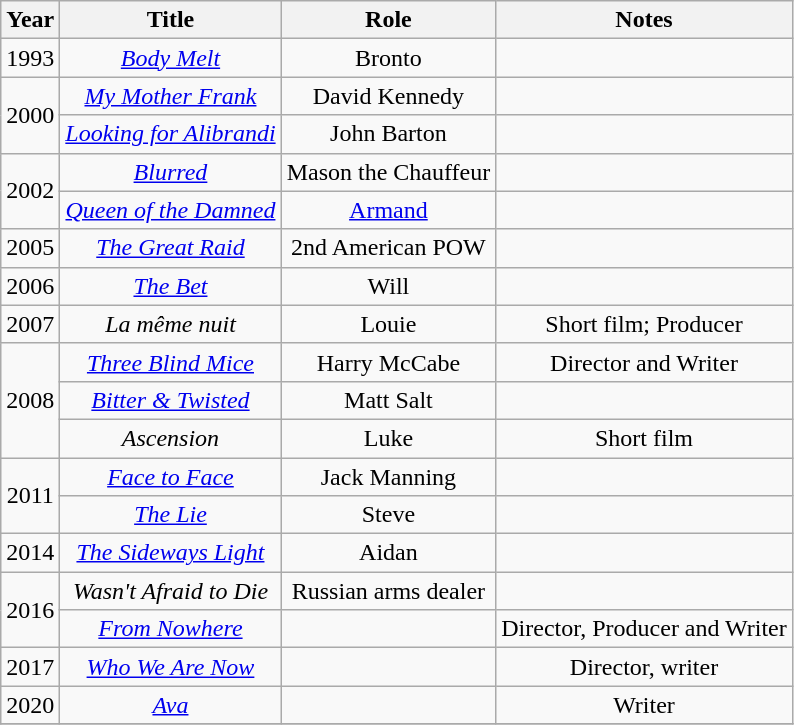<table class="wikitable sortable"  style="text-align:center;">
<tr>
<th>Year</th>
<th>Title</th>
<th>Role</th>
<th>Notes</th>
</tr>
<tr>
<td>1993</td>
<td><em><a href='#'>Body Melt</a></em></td>
<td>Bronto</td>
<td></td>
</tr>
<tr>
<td rowspan="2">2000</td>
<td><em><a href='#'>My Mother Frank</a></em></td>
<td>David Kennedy</td>
<td></td>
</tr>
<tr>
<td><em><a href='#'>Looking for Alibrandi</a></em></td>
<td>John Barton</td>
<td></td>
</tr>
<tr>
<td rowspan="2">2002</td>
<td><em><a href='#'>Blurred</a></em></td>
<td>Mason the Chauffeur</td>
<td></td>
</tr>
<tr>
<td><em><a href='#'>Queen of the Damned</a></em></td>
<td><a href='#'>Armand</a></td>
<td></td>
</tr>
<tr>
<td>2005</td>
<td><em><a href='#'>The Great Raid</a></em></td>
<td>2nd American POW</td>
<td></td>
</tr>
<tr>
<td>2006</td>
<td><em><a href='#'>The Bet</a></em></td>
<td>Will</td>
<td></td>
</tr>
<tr>
<td>2007</td>
<td><em>La même nuit</em></td>
<td>Louie</td>
<td>Short film; Producer</td>
</tr>
<tr>
<td rowspan="3">2008</td>
<td><em><a href='#'>Three Blind Mice</a></em></td>
<td>Harry McCabe</td>
<td>Director and Writer</td>
</tr>
<tr>
<td><em><a href='#'>Bitter & Twisted</a></em></td>
<td>Matt Salt</td>
<td></td>
</tr>
<tr>
<td><em>Ascension</em></td>
<td>Luke</td>
<td>Short film</td>
</tr>
<tr>
<td rowspan="2">2011</td>
<td><em><a href='#'>Face to Face</a></em></td>
<td>Jack Manning</td>
<td></td>
</tr>
<tr>
<td><em><a href='#'>The Lie</a></em></td>
<td>Steve</td>
<td></td>
</tr>
<tr>
<td>2014</td>
<td><em><a href='#'>The Sideways Light</a></em></td>
<td>Aidan</td>
<td></td>
</tr>
<tr>
<td rowspan="2">2016</td>
<td><em>Wasn't Afraid to Die</em></td>
<td>Russian arms dealer</td>
<td></td>
</tr>
<tr>
<td><em><a href='#'>From Nowhere</a></em></td>
<td></td>
<td>Director, Producer and Writer</td>
</tr>
<tr>
<td>2017</td>
<td><em><a href='#'>Who We Are Now</a></em></td>
<td></td>
<td>Director, writer</td>
</tr>
<tr>
<td>2020</td>
<td><em><a href='#'>Ava</a></em></td>
<td></td>
<td>Writer</td>
</tr>
<tr>
</tr>
</table>
